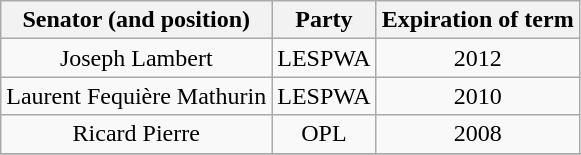<table class="wikitable" style="text-align:center;">
<tr>
<th>Senator (and position)</th>
<th>Party</th>
<th>Expiration of term</th>
</tr>
<tr>
<td>Joseph Lambert</td>
<td>LESPWA</td>
<td>2012</td>
</tr>
<tr>
<td>Laurent Fequière Mathurin</td>
<td>LESPWA</td>
<td>2010</td>
</tr>
<tr>
<td>Ricard Pierre</td>
<td>OPL</td>
<td>2008</td>
</tr>
<tr>
</tr>
</table>
